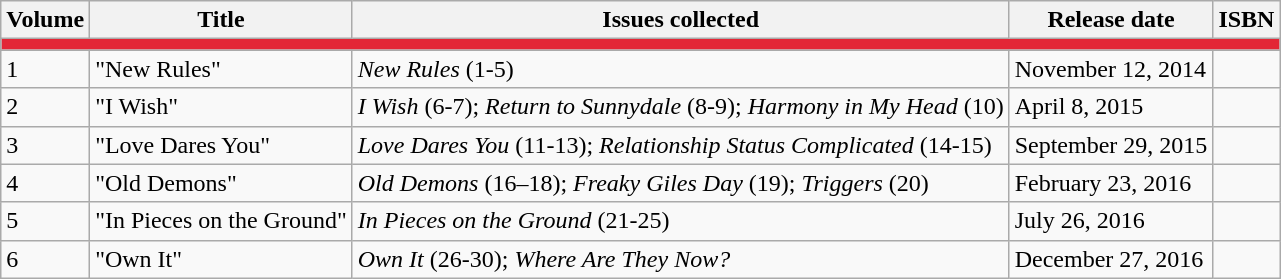<table class="wikitable">
<tr>
<th>Volume</th>
<th>Title</th>
<th>Issues collected</th>
<th>Release date</th>
<th>ISBN</th>
</tr>
<tr>
<td colspan="5" style="background:#e32636;"></td>
</tr>
<tr>
<td>1</td>
<td>"New Rules"</td>
<td><em>New Rules</em> (1-5)</td>
<td>November 12, 2014</td>
<td></td>
</tr>
<tr>
<td>2</td>
<td>"I Wish"</td>
<td><em>I Wish</em> (6-7); <em>Return to Sunnydale</em> (8-9); <em>Harmony in My Head</em> (10)</td>
<td>April 8, 2015</td>
<td></td>
</tr>
<tr>
<td>3</td>
<td>"Love Dares You"</td>
<td><em>Love Dares You</em> (11-13); <em>Relationship Status Complicated</em> (14-15)</td>
<td>September 29, 2015</td>
<td></td>
</tr>
<tr>
<td>4</td>
<td>"Old Demons"</td>
<td><em>Old Demons</em> (16–18); <em>Freaky Giles Day</em> (19); <em>Triggers</em> (20)</td>
<td>February 23, 2016</td>
<td></td>
</tr>
<tr>
<td>5</td>
<td>"In Pieces on the Ground"</td>
<td><em>In Pieces on the Ground</em> (21-25)</td>
<td>July 26, 2016</td>
<td></td>
</tr>
<tr>
<td>6</td>
<td>"Own It"</td>
<td><em>Own It</em> (26-30); <em>Where Are They Now?</em></td>
<td>December 27, 2016</td>
<td></td>
</tr>
</table>
